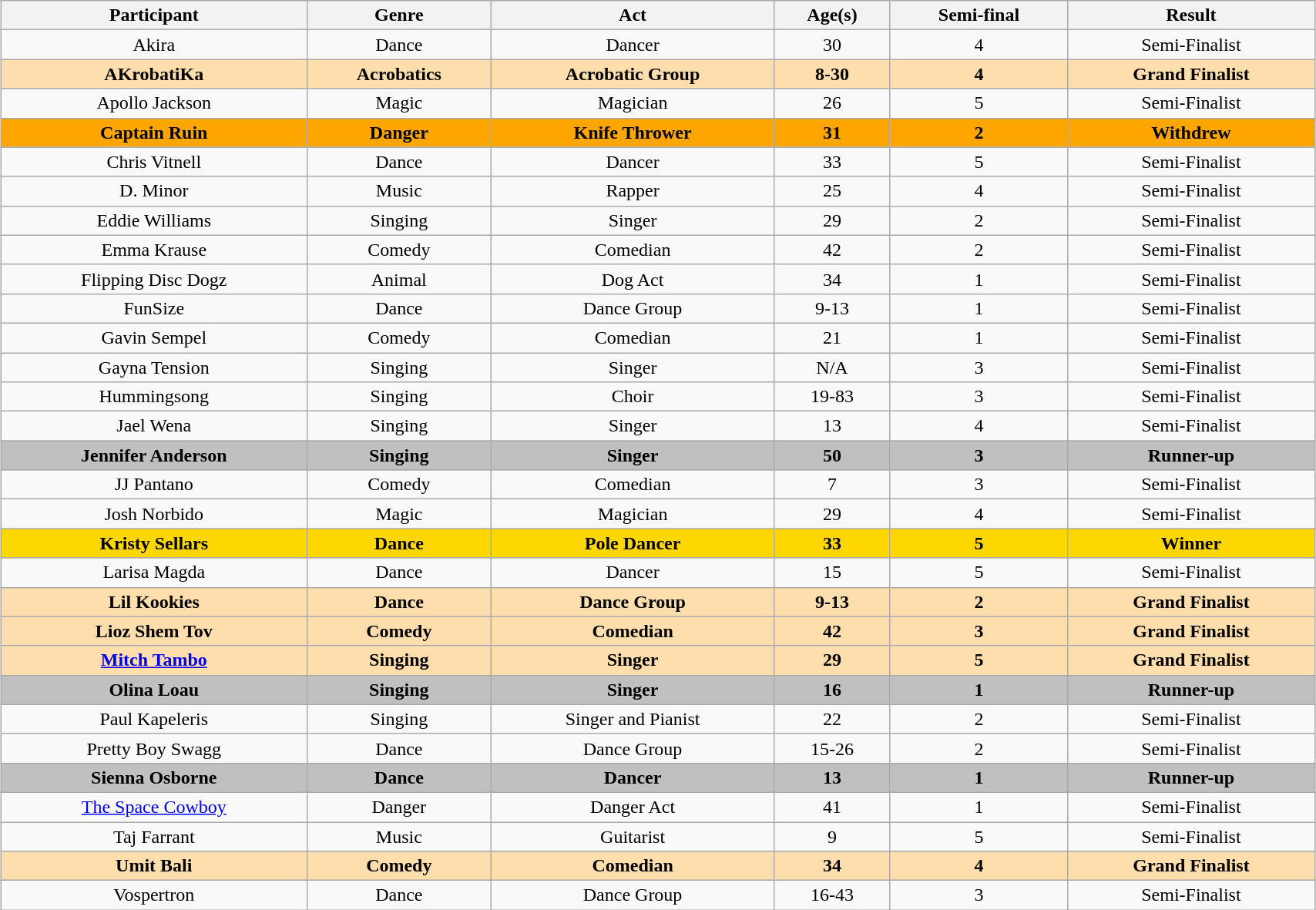<table class="wikitable sortable" style="margin-left: auto; margin-right: auto; border: none; width:90%; text-align:center;">
<tr>
<th>Participant</th>
<th>Genre</th>
<th class="unsortable">Act</th>
<th class="unsortable">Age(s)</th>
<th>Semi-final</th>
<th>Result</th>
</tr>
<tr>
<td>Akira</td>
<td>Dance</td>
<td>Dancer</td>
<td>30</td>
<td>4</td>
<td>Semi-Finalist</td>
</tr>
<tr style="background:NavajoWhite; color:black;"|>
<td><strong>AKrobatiKa  </strong></td>
<td><strong>Acrobatics</strong></td>
<td><strong>Acrobatic Group</strong></td>
<td><strong>8-30</strong></td>
<td><strong>4</strong></td>
<td><strong>Grand Finalist</strong></td>
</tr>
<tr>
<td>Apollo Jackson</td>
<td>Magic</td>
<td>Magician</td>
<td>26</td>
<td>5</td>
<td>Semi-Finalist</td>
</tr>
<tr style="background:Orange; color:black;"|>
<td><strong>Captain Ruin </strong></td>
<td><strong>Danger</strong></td>
<td><strong>Knife Thrower</strong></td>
<td><strong>31</strong></td>
<td><strong>2</strong></td>
<td><strong>Withdrew</strong></td>
</tr>
<tr>
<td>Chris Vitnell</td>
<td>Dance</td>
<td>Dancer</td>
<td>33</td>
<td>5</td>
<td>Semi-Finalist</td>
</tr>
<tr>
<td>D. Minor</td>
<td>Music</td>
<td>Rapper</td>
<td>25</td>
<td>4</td>
<td>Semi-Finalist</td>
</tr>
<tr>
<td>Eddie Williams</td>
<td>Singing</td>
<td>Singer</td>
<td>29</td>
<td>2</td>
<td>Semi-Finalist</td>
</tr>
<tr>
<td>Emma Krause</td>
<td>Comedy</td>
<td>Comedian</td>
<td>42</td>
<td>2</td>
<td>Semi-Finalist</td>
</tr>
<tr>
<td>Flipping Disc Dogz</td>
<td>Animal</td>
<td>Dog Act</td>
<td>34</td>
<td>1</td>
<td>Semi-Finalist</td>
</tr>
<tr>
<td>FunSize</td>
<td>Dance</td>
<td>Dance Group</td>
<td>9-13</td>
<td>1</td>
<td>Semi-Finalist</td>
</tr>
<tr>
<td>Gavin Sempel</td>
<td>Comedy</td>
<td>Comedian</td>
<td>21</td>
<td>1</td>
<td>Semi-Finalist</td>
</tr>
<tr>
<td>Gayna Tension</td>
<td>Singing</td>
<td>Singer</td>
<td>N/A</td>
<td>3</td>
<td>Semi-Finalist</td>
</tr>
<tr>
<td>Hummingsong</td>
<td>Singing</td>
<td>Choir</td>
<td>19-83</td>
<td>3</td>
<td>Semi-Finalist</td>
</tr>
<tr>
<td>Jael Wena</td>
<td>Singing</td>
<td>Singer</td>
<td>13</td>
<td>4</td>
<td>Semi-Finalist</td>
</tr>
<tr style="background:silver; color:black;"|>
<td><strong>Jennifer Anderson </strong></td>
<td><strong>Singing</strong></td>
<td><strong>Singer</strong></td>
<td><strong>50</strong></td>
<td><strong>3</strong></td>
<td><strong>Runner-up</strong></td>
</tr>
<tr>
<td>JJ Pantano </td>
<td>Comedy</td>
<td>Comedian</td>
<td>7</td>
<td>3</td>
<td>Semi-Finalist</td>
</tr>
<tr>
<td>Josh Norbido</td>
<td>Magic</td>
<td>Magician</td>
<td>29</td>
<td>4</td>
<td>Semi-Finalist</td>
</tr>
<tr style="background:gold; color:black;"|>
<td><strong>Kristy Sellars</strong></td>
<td><strong>Dance</strong></td>
<td><strong>Pole Dancer</strong></td>
<td><strong>33</strong></td>
<td><strong>5</strong></td>
<td><strong>Winner</strong></td>
</tr>
<tr>
<td>Larisa Magda</td>
<td>Dance</td>
<td>Dancer</td>
<td>15</td>
<td>5</td>
<td>Semi-Finalist</td>
</tr>
<tr style="background:NavajoWhite; color:black;"|>
<td><strong>Lil Kookies</strong></td>
<td><strong>Dance</strong></td>
<td><strong>Dance Group</strong></td>
<td><strong>9-13</strong></td>
<td><strong>2</strong></td>
<td><strong>Grand Finalist</strong></td>
</tr>
<tr style="background:NavajoWhite; color:black;"|>
<td><strong>Lioz Shem Tov</strong></td>
<td><strong>Comedy</strong></td>
<td><strong>Comedian</strong></td>
<td><strong>42</strong></td>
<td><strong>3</strong></td>
<td><strong>Grand Finalist</strong></td>
</tr>
<tr style="background:NavajoWhite; color:black;"|>
<td><strong><a href='#'>Mitch Tambo</a>   </strong></td>
<td><strong>Singing</strong></td>
<td><strong>Singer</strong></td>
<td><strong>29</strong></td>
<td><strong>5</strong></td>
<td><strong>Grand Finalist</strong></td>
</tr>
<tr style="background:silver; color:black;"|>
<td><strong>Olina Loau </strong></td>
<td><strong>Singing</strong></td>
<td><strong>Singer</strong></td>
<td><strong>16</strong></td>
<td><strong>1</strong></td>
<td><strong>Runner-up</strong></td>
</tr>
<tr>
<td>Paul Kapeleris </td>
<td>Singing</td>
<td>Singer and Pianist</td>
<td>22</td>
<td>2</td>
<td>Semi-Finalist</td>
</tr>
<tr>
<td>Pretty Boy Swagg</td>
<td>Dance</td>
<td>Dance Group</td>
<td>15-26</td>
<td>2</td>
<td>Semi-Finalist</td>
</tr>
<tr style="background:silver; color:black;"|>
<td><strong>Sienna Osborne</strong></td>
<td><strong>Dance</strong></td>
<td><strong>Dancer</strong></td>
<td><strong>13</strong></td>
<td><strong>1</strong></td>
<td><strong>Runner-up</strong></td>
</tr>
<tr>
<td><a href='#'>The Space Cowboy</a></td>
<td>Danger</td>
<td>Danger Act</td>
<td>41</td>
<td>1</td>
<td>Semi-Finalist</td>
</tr>
<tr>
<td>Taj Farrant</td>
<td>Music</td>
<td>Guitarist</td>
<td>9</td>
<td>5</td>
<td>Semi-Finalist</td>
</tr>
<tr style="background:NavajoWhite; color:black;"|>
<td><strong>Umit Bali</strong></td>
<td><strong>Comedy</strong></td>
<td><strong>Comedian</strong></td>
<td><strong>34</strong></td>
<td><strong>4</strong></td>
<td><strong>Grand Finalist</strong></td>
</tr>
<tr>
<td>Vospertron</td>
<td>Dance</td>
<td>Dance Group</td>
<td>16-43</td>
<td>3</td>
<td>Semi-Finalist</td>
</tr>
</table>
